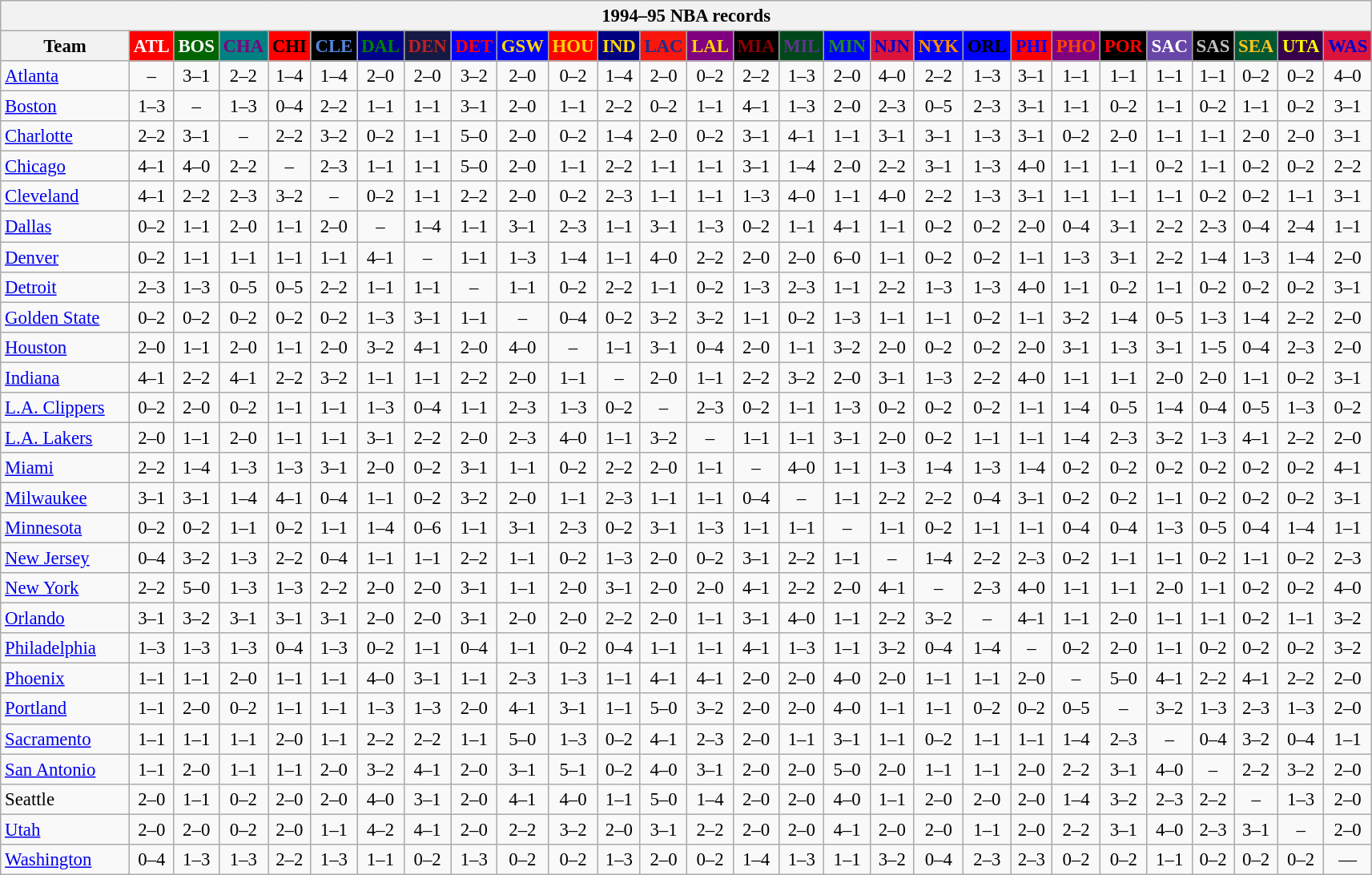<table class="wikitable" style="font-size:95%; text-align:center;">
<tr>
<th colspan=28>1994–95 NBA records</th>
</tr>
<tr>
<th width=100>Team</th>
<th style="background:#FF0000;color:#FFFFFF;width=35">ATL</th>
<th style="background:#006400;color:#FFFFFF;width=35">BOS</th>
<th style="background:#008080;color:#800080;width=35">CHA</th>
<th style="background:#FF0000;color:#000000;width=35">CHI</th>
<th style="background:#000000;color:#5787DC;width=35">CLE</th>
<th style="background:#00008B;color:#008000;width=35">DAL</th>
<th style="background:#141A44;color:#BC2224;width=35">DEN</th>
<th style="background:#0000FF;color:#FF0000;width=35">DET</th>
<th style="background:#0000FF;color:#FFD700;width=35">GSW</th>
<th style="background:#FF0000;color:#FFD700;width=35">HOU</th>
<th style="background:#000080;color:#FFD700;width=35">IND</th>
<th style="background:#F9160D;color:#1A2E8B;width=35">LAC</th>
<th style="background:#800080;color:#FFD700;width=35">LAL</th>
<th style="background:#000000;color:#8B0000;width=35">MIA</th>
<th style="background:#00471B;color:#5C378A;width=35">MIL</th>
<th style="background:#0000FF;color:#228B22;width=35">MIN</th>
<th style="background:#DC143C;color:#0000CD;width=35">NJN</th>
<th style="background:#0000FF;color:#FF8C00;width=35">NYK</th>
<th style="background:#0000FF;color:#000000;width=35">ORL</th>
<th style="background:#FF0000;color:#0000FF;width=35">PHI</th>
<th style="background:#800080;color:#FF4500;width=35">PHO</th>
<th style="background:#000000;color:#FF0000;width=35">POR</th>
<th style="background:#6846A8;color:#FFFFFF;width=35">SAC</th>
<th style="background:#000000;color:#C0C0C0;width=35">SAS</th>
<th style="background:#005831;color:#FFC322;width=35">SEA</th>
<th style="background:#36004A;color:#FFFF00;width=35">UTA</th>
<th style="background:#DC143C;color:#0000CD;width=35">WAS</th>
</tr>
<tr>
<td style="text-align:left;"><a href='#'>Atlanta</a></td>
<td>–</td>
<td>3–1</td>
<td>2–2</td>
<td>1–4</td>
<td>1–4</td>
<td>2–0</td>
<td>2–0</td>
<td>3–2</td>
<td>2–0</td>
<td>0–2</td>
<td>1–4</td>
<td>2–0</td>
<td>0–2</td>
<td>2–2</td>
<td>1–3</td>
<td>2–0</td>
<td>4–0</td>
<td>2–2</td>
<td>1–3</td>
<td>3–1</td>
<td>1–1</td>
<td>1–1</td>
<td>1–1</td>
<td>1–1</td>
<td>0–2</td>
<td>0–2</td>
<td>4–0</td>
</tr>
<tr>
<td style="text-align:left;"><a href='#'>Boston</a></td>
<td>1–3</td>
<td>–</td>
<td>1–3</td>
<td>0–4</td>
<td>2–2</td>
<td>1–1</td>
<td>1–1</td>
<td>3–1</td>
<td>2–0</td>
<td>1–1</td>
<td>2–2</td>
<td>0–2</td>
<td>1–1</td>
<td>4–1</td>
<td>1–3</td>
<td>2–0</td>
<td>2–3</td>
<td>0–5</td>
<td>2–3</td>
<td>3–1</td>
<td>1–1</td>
<td>0–2</td>
<td>1–1</td>
<td>0–2</td>
<td>1–1</td>
<td>0–2</td>
<td>3–1</td>
</tr>
<tr>
<td style="text-align:left;"><a href='#'>Charlotte</a></td>
<td>2–2</td>
<td>3–1</td>
<td>–</td>
<td>2–2</td>
<td>3–2</td>
<td>0–2</td>
<td>1–1</td>
<td>5–0</td>
<td>2–0</td>
<td>0–2</td>
<td>1–4</td>
<td>2–0</td>
<td>0–2</td>
<td>3–1</td>
<td>4–1</td>
<td>1–1</td>
<td>3–1</td>
<td>3–1</td>
<td>1–3</td>
<td>3–1</td>
<td>0–2</td>
<td>2–0</td>
<td>1–1</td>
<td>1–1</td>
<td>2–0</td>
<td>2–0</td>
<td>3–1</td>
</tr>
<tr>
<td style="text-align:left;"><a href='#'>Chicago</a></td>
<td>4–1</td>
<td>4–0</td>
<td>2–2</td>
<td>–</td>
<td>2–3</td>
<td>1–1</td>
<td>1–1</td>
<td>5–0</td>
<td>2–0</td>
<td>1–1</td>
<td>2–2</td>
<td>1–1</td>
<td>1–1</td>
<td>3–1</td>
<td>1–4</td>
<td>2–0</td>
<td>2–2</td>
<td>3–1</td>
<td>1–3</td>
<td>4–0</td>
<td>1–1</td>
<td>1–1</td>
<td>0–2</td>
<td>1–1</td>
<td>0–2</td>
<td>0–2</td>
<td>2–2</td>
</tr>
<tr>
<td style="text-align:left;"><a href='#'>Cleveland</a></td>
<td>4–1</td>
<td>2–2</td>
<td>2–3</td>
<td>3–2</td>
<td>–</td>
<td>0–2</td>
<td>1–1</td>
<td>2–2</td>
<td>2–0</td>
<td>0–2</td>
<td>2–3</td>
<td>1–1</td>
<td>1–1</td>
<td>1–3</td>
<td>4–0</td>
<td>1–1</td>
<td>4–0</td>
<td>2–2</td>
<td>1–3</td>
<td>3–1</td>
<td>1–1</td>
<td>1–1</td>
<td>1–1</td>
<td>0–2</td>
<td>0–2</td>
<td>1–1</td>
<td>3–1</td>
</tr>
<tr>
<td style="text-align:left;"><a href='#'>Dallas</a></td>
<td>0–2</td>
<td>1–1</td>
<td>2–0</td>
<td>1–1</td>
<td>2–0</td>
<td>–</td>
<td>1–4</td>
<td>1–1</td>
<td>3–1</td>
<td>2–3</td>
<td>1–1</td>
<td>3–1</td>
<td>1–3</td>
<td>0–2</td>
<td>1–1</td>
<td>4–1</td>
<td>1–1</td>
<td>0–2</td>
<td>0–2</td>
<td>2–0</td>
<td>0–4</td>
<td>3–1</td>
<td>2–2</td>
<td>2–3</td>
<td>0–4</td>
<td>2–4</td>
<td>1–1</td>
</tr>
<tr>
<td style="text-align:left;"><a href='#'>Denver</a></td>
<td>0–2</td>
<td>1–1</td>
<td>1–1</td>
<td>1–1</td>
<td>1–1</td>
<td>4–1</td>
<td>–</td>
<td>1–1</td>
<td>1–3</td>
<td>1–4</td>
<td>1–1</td>
<td>4–0</td>
<td>2–2</td>
<td>2–0</td>
<td>2–0</td>
<td>6–0</td>
<td>1–1</td>
<td>0–2</td>
<td>0–2</td>
<td>1–1</td>
<td>1–3</td>
<td>3–1</td>
<td>2–2</td>
<td>1–4</td>
<td>1–3</td>
<td>1–4</td>
<td>2–0</td>
</tr>
<tr>
<td style="text-align:left;"><a href='#'>Detroit</a></td>
<td>2–3</td>
<td>1–3</td>
<td>0–5</td>
<td>0–5</td>
<td>2–2</td>
<td>1–1</td>
<td>1–1</td>
<td>–</td>
<td>1–1</td>
<td>0–2</td>
<td>2–2</td>
<td>1–1</td>
<td>0–2</td>
<td>1–3</td>
<td>2–3</td>
<td>1–1</td>
<td>2–2</td>
<td>1–3</td>
<td>1–3</td>
<td>4–0</td>
<td>1–1</td>
<td>0–2</td>
<td>1–1</td>
<td>0–2</td>
<td>0–2</td>
<td>0–2</td>
<td>3–1</td>
</tr>
<tr>
<td style="text-align:left;"><a href='#'>Golden State</a></td>
<td>0–2</td>
<td>0–2</td>
<td>0–2</td>
<td>0–2</td>
<td>0–2</td>
<td>1–3</td>
<td>3–1</td>
<td>1–1</td>
<td>–</td>
<td>0–4</td>
<td>0–2</td>
<td>3–2</td>
<td>3–2</td>
<td>1–1</td>
<td>0–2</td>
<td>1–3</td>
<td>1–1</td>
<td>1–1</td>
<td>0–2</td>
<td>1–1</td>
<td>3–2</td>
<td>1–4</td>
<td>0–5</td>
<td>1–3</td>
<td>1–4</td>
<td>2–2</td>
<td>2–0</td>
</tr>
<tr>
<td style="text-align:left;"><a href='#'>Houston</a></td>
<td>2–0</td>
<td>1–1</td>
<td>2–0</td>
<td>1–1</td>
<td>2–0</td>
<td>3–2</td>
<td>4–1</td>
<td>2–0</td>
<td>4–0</td>
<td>–</td>
<td>1–1</td>
<td>3–1</td>
<td>0–4</td>
<td>2–0</td>
<td>1–1</td>
<td>3–2</td>
<td>2–0</td>
<td>0–2</td>
<td>0–2</td>
<td>2–0</td>
<td>3–1</td>
<td>1–3</td>
<td>3–1</td>
<td>1–5</td>
<td>0–4</td>
<td>2–3</td>
<td>2–0</td>
</tr>
<tr>
<td style="text-align:left;"><a href='#'>Indiana</a></td>
<td>4–1</td>
<td>2–2</td>
<td>4–1</td>
<td>2–2</td>
<td>3–2</td>
<td>1–1</td>
<td>1–1</td>
<td>2–2</td>
<td>2–0</td>
<td>1–1</td>
<td>–</td>
<td>2–0</td>
<td>1–1</td>
<td>2–2</td>
<td>3–2</td>
<td>2–0</td>
<td>3–1</td>
<td>1–3</td>
<td>2–2</td>
<td>4–0</td>
<td>1–1</td>
<td>1–1</td>
<td>2–0</td>
<td>2–0</td>
<td>1–1</td>
<td>0–2</td>
<td>3–1</td>
</tr>
<tr>
<td style="text-align:left;"><a href='#'>L.A. Clippers</a></td>
<td>0–2</td>
<td>2–0</td>
<td>0–2</td>
<td>1–1</td>
<td>1–1</td>
<td>1–3</td>
<td>0–4</td>
<td>1–1</td>
<td>2–3</td>
<td>1–3</td>
<td>0–2</td>
<td>–</td>
<td>2–3</td>
<td>0–2</td>
<td>1–1</td>
<td>1–3</td>
<td>0–2</td>
<td>0–2</td>
<td>0–2</td>
<td>1–1</td>
<td>1–4</td>
<td>0–5</td>
<td>1–4</td>
<td>0–4</td>
<td>0–5</td>
<td>1–3</td>
<td>0–2</td>
</tr>
<tr>
<td style="text-align:left;"><a href='#'>L.A. Lakers</a></td>
<td>2–0</td>
<td>1–1</td>
<td>2–0</td>
<td>1–1</td>
<td>1–1</td>
<td>3–1</td>
<td>2–2</td>
<td>2–0</td>
<td>2–3</td>
<td>4–0</td>
<td>1–1</td>
<td>3–2</td>
<td>–</td>
<td>1–1</td>
<td>1–1</td>
<td>3–1</td>
<td>2–0</td>
<td>0–2</td>
<td>1–1</td>
<td>1–1</td>
<td>1–4</td>
<td>2–3</td>
<td>3–2</td>
<td>1–3</td>
<td>4–1</td>
<td>2–2</td>
<td>2–0</td>
</tr>
<tr>
<td style="text-align:left;"><a href='#'>Miami</a></td>
<td>2–2</td>
<td>1–4</td>
<td>1–3</td>
<td>1–3</td>
<td>3–1</td>
<td>2–0</td>
<td>0–2</td>
<td>3–1</td>
<td>1–1</td>
<td>0–2</td>
<td>2–2</td>
<td>2–0</td>
<td>1–1</td>
<td>–</td>
<td>4–0</td>
<td>1–1</td>
<td>1–3</td>
<td>1–4</td>
<td>1–3</td>
<td>1–4</td>
<td>0–2</td>
<td>0–2</td>
<td>0–2</td>
<td>0–2</td>
<td>0–2</td>
<td>0–2</td>
<td>4–1</td>
</tr>
<tr>
<td style="text-align:left;"><a href='#'>Milwaukee</a></td>
<td>3–1</td>
<td>3–1</td>
<td>1–4</td>
<td>4–1</td>
<td>0–4</td>
<td>1–1</td>
<td>0–2</td>
<td>3–2</td>
<td>2–0</td>
<td>1–1</td>
<td>2–3</td>
<td>1–1</td>
<td>1–1</td>
<td>0–4</td>
<td>–</td>
<td>1–1</td>
<td>2–2</td>
<td>2–2</td>
<td>0–4</td>
<td>3–1</td>
<td>0–2</td>
<td>0–2</td>
<td>1–1</td>
<td>0–2</td>
<td>0–2</td>
<td>0–2</td>
<td>3–1</td>
</tr>
<tr>
<td style="text-align:left;"><a href='#'>Minnesota</a></td>
<td>0–2</td>
<td>0–2</td>
<td>1–1</td>
<td>0–2</td>
<td>1–1</td>
<td>1–4</td>
<td>0–6</td>
<td>1–1</td>
<td>3–1</td>
<td>2–3</td>
<td>0–2</td>
<td>3–1</td>
<td>1–3</td>
<td>1–1</td>
<td>1–1</td>
<td>–</td>
<td>1–1</td>
<td>0–2</td>
<td>1–1</td>
<td>1–1</td>
<td>0–4</td>
<td>0–4</td>
<td>1–3</td>
<td>0–5</td>
<td>0–4</td>
<td>1–4</td>
<td>1–1</td>
</tr>
<tr>
<td style="text-align:left;"><a href='#'>New Jersey</a></td>
<td>0–4</td>
<td>3–2</td>
<td>1–3</td>
<td>2–2</td>
<td>0–4</td>
<td>1–1</td>
<td>1–1</td>
<td>2–2</td>
<td>1–1</td>
<td>0–2</td>
<td>1–3</td>
<td>2–0</td>
<td>0–2</td>
<td>3–1</td>
<td>2–2</td>
<td>1–1</td>
<td>–</td>
<td>1–4</td>
<td>2–2</td>
<td>2–3</td>
<td>0–2</td>
<td>1–1</td>
<td>1–1</td>
<td>0–2</td>
<td>1–1</td>
<td>0–2</td>
<td>2–3</td>
</tr>
<tr>
<td style="text-align:left;"><a href='#'>New York</a></td>
<td>2–2</td>
<td>5–0</td>
<td>1–3</td>
<td>1–3</td>
<td>2–2</td>
<td>2–0</td>
<td>2–0</td>
<td>3–1</td>
<td>1–1</td>
<td>2–0</td>
<td>3–1</td>
<td>2–0</td>
<td>2–0</td>
<td>4–1</td>
<td>2–2</td>
<td>2–0</td>
<td>4–1</td>
<td>–</td>
<td>2–3</td>
<td>4–0</td>
<td>1–1</td>
<td>1–1</td>
<td>2–0</td>
<td>1–1</td>
<td>0–2</td>
<td>0–2</td>
<td>4–0</td>
</tr>
<tr>
<td style="text-align:left;"><a href='#'>Orlando</a></td>
<td>3–1</td>
<td>3–2</td>
<td>3–1</td>
<td>3–1</td>
<td>3–1</td>
<td>2–0</td>
<td>2–0</td>
<td>3–1</td>
<td>2–0</td>
<td>2–0</td>
<td>2–2</td>
<td>2–0</td>
<td>1–1</td>
<td>3–1</td>
<td>4–0</td>
<td>1–1</td>
<td>2–2</td>
<td>3–2</td>
<td>–</td>
<td>4–1</td>
<td>1–1</td>
<td>2–0</td>
<td>1–1</td>
<td>1–1</td>
<td>0–2</td>
<td>1–1</td>
<td>3–2</td>
</tr>
<tr>
<td style="text-align:left;"><a href='#'>Philadelphia</a></td>
<td>1–3</td>
<td>1–3</td>
<td>1–3</td>
<td>0–4</td>
<td>1–3</td>
<td>0–2</td>
<td>1–1</td>
<td>0–4</td>
<td>1–1</td>
<td>0–2</td>
<td>0–4</td>
<td>1–1</td>
<td>1–1</td>
<td>4–1</td>
<td>1–3</td>
<td>1–1</td>
<td>3–2</td>
<td>0–4</td>
<td>1–4</td>
<td>–</td>
<td>0–2</td>
<td>2–0</td>
<td>1–1</td>
<td>0–2</td>
<td>0–2</td>
<td>0–2</td>
<td>3–2</td>
</tr>
<tr>
<td style="text-align:left;"><a href='#'>Phoenix</a></td>
<td>1–1</td>
<td>1–1</td>
<td>2–0</td>
<td>1–1</td>
<td>1–1</td>
<td>4–0</td>
<td>3–1</td>
<td>1–1</td>
<td>2–3</td>
<td>1–3</td>
<td>1–1</td>
<td>4–1</td>
<td>4–1</td>
<td>2–0</td>
<td>2–0</td>
<td>4–0</td>
<td>2–0</td>
<td>1–1</td>
<td>1–1</td>
<td>2–0</td>
<td>–</td>
<td>5–0</td>
<td>4–1</td>
<td>2–2</td>
<td>4–1</td>
<td>2–2</td>
<td>2–0</td>
</tr>
<tr>
<td style="text-align:left;"><a href='#'>Portland</a></td>
<td>1–1</td>
<td>2–0</td>
<td>0–2</td>
<td>1–1</td>
<td>1–1</td>
<td>1–3</td>
<td>1–3</td>
<td>2–0</td>
<td>4–1</td>
<td>3–1</td>
<td>1–1</td>
<td>5–0</td>
<td>3–2</td>
<td>2–0</td>
<td>2–0</td>
<td>4–0</td>
<td>1–1</td>
<td>1–1</td>
<td>0–2</td>
<td>0–2</td>
<td>0–5</td>
<td>–</td>
<td>3–2</td>
<td>1–3</td>
<td>2–3</td>
<td>1–3</td>
<td>2–0</td>
</tr>
<tr>
<td style="text-align:left;"><a href='#'>Sacramento</a></td>
<td>1–1</td>
<td>1–1</td>
<td>1–1</td>
<td>2–0</td>
<td>1–1</td>
<td>2–2</td>
<td>2–2</td>
<td>1–1</td>
<td>5–0</td>
<td>1–3</td>
<td>0–2</td>
<td>4–1</td>
<td>2–3</td>
<td>2–0</td>
<td>1–1</td>
<td>3–1</td>
<td>1–1</td>
<td>0–2</td>
<td>1–1</td>
<td>1–1</td>
<td>1–4</td>
<td>2–3</td>
<td>–</td>
<td>0–4</td>
<td>3–2</td>
<td>0–4</td>
<td>1–1</td>
</tr>
<tr>
<td style="text-align:left;"><a href='#'>San Antonio</a></td>
<td>1–1</td>
<td>2–0</td>
<td>1–1</td>
<td>1–1</td>
<td>2–0</td>
<td>3–2</td>
<td>4–1</td>
<td>2–0</td>
<td>3–1</td>
<td>5–1</td>
<td>0–2</td>
<td>4–0</td>
<td>3–1</td>
<td>2–0</td>
<td>2–0</td>
<td>5–0</td>
<td>2–0</td>
<td>1–1</td>
<td>1–1</td>
<td>2–0</td>
<td>2–2</td>
<td>3–1</td>
<td>4–0</td>
<td>–</td>
<td>2–2</td>
<td>3–2</td>
<td>2–0</td>
</tr>
<tr>
<td style="text-align:left;">Seattle</td>
<td>2–0</td>
<td>1–1</td>
<td>0–2</td>
<td>2–0</td>
<td>2–0</td>
<td>4–0</td>
<td>3–1</td>
<td>2–0</td>
<td>4–1</td>
<td>4–0</td>
<td>1–1</td>
<td>5–0</td>
<td>1–4</td>
<td>2–0</td>
<td>2–0</td>
<td>4–0</td>
<td>1–1</td>
<td>2–0</td>
<td>2–0</td>
<td>2–0</td>
<td>1–4</td>
<td>3–2</td>
<td>2–3</td>
<td>2–2</td>
<td>–</td>
<td>1–3</td>
<td>2–0</td>
</tr>
<tr>
<td style="text-align:left;"><a href='#'>Utah</a></td>
<td>2–0</td>
<td>2–0</td>
<td>0–2</td>
<td>2–0</td>
<td>1–1</td>
<td>4–2</td>
<td>4–1</td>
<td>2–0</td>
<td>2–2</td>
<td>3–2</td>
<td>2–0</td>
<td>3–1</td>
<td>2–2</td>
<td>2–0</td>
<td>2–0</td>
<td>4–1</td>
<td>2–0</td>
<td>2–0</td>
<td>1–1</td>
<td>2–0</td>
<td>2–2</td>
<td>3–1</td>
<td>4–0</td>
<td>2–3</td>
<td>3–1</td>
<td>–</td>
<td>2–0</td>
</tr>
<tr>
<td style="text-align:left;"><a href='#'>Washington</a></td>
<td>0–4</td>
<td>1–3</td>
<td>1–3</td>
<td>2–2</td>
<td>1–3</td>
<td>1–1</td>
<td>0–2</td>
<td>1–3</td>
<td>0–2</td>
<td>0–2</td>
<td>1–3</td>
<td>2–0</td>
<td>0–2</td>
<td>1–4</td>
<td>1–3</td>
<td>1–1</td>
<td>3–2</td>
<td>0–4</td>
<td>2–3</td>
<td>2–3</td>
<td>0–2</td>
<td>0–2</td>
<td>1–1</td>
<td>0–2</td>
<td>0–2</td>
<td>0–2</td>
<td>—</td>
</tr>
</table>
